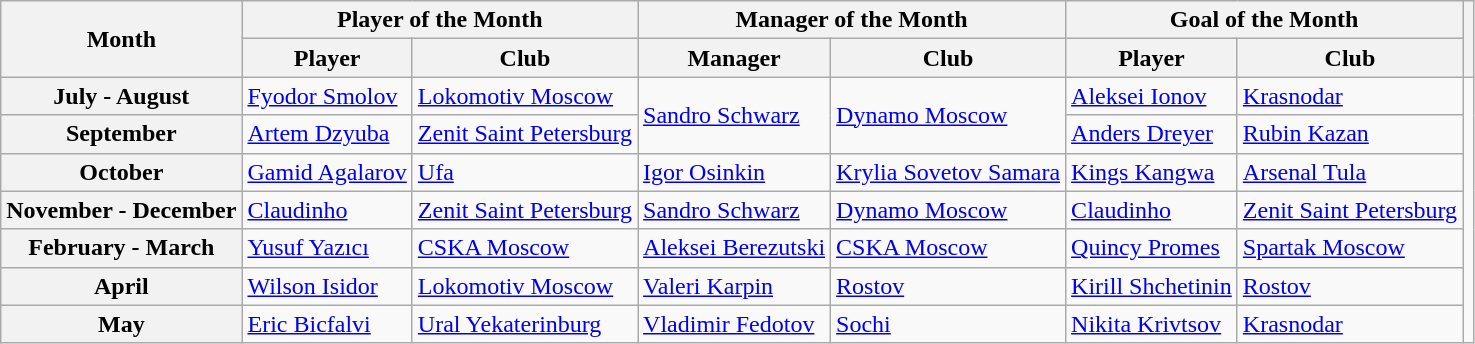<table class="wikitable">
<tr>
<th rowspan="2">Month</th>
<th colspan="2">Player of the Month</th>
<th colspan="2">Manager of the Month</th>
<th colspan="2">Goal of the Month</th>
<th rowspan="2"></th>
</tr>
<tr>
<th>Player</th>
<th>Club</th>
<th>Manager</th>
<th>Club</th>
<th>Player</th>
<th>Club</th>
</tr>
<tr>
<th>July - August</th>
<td> <a href='#'>Fyodor Smolov</a></td>
<td><a href='#'>Lokomotiv Moscow</a></td>
<td rowspan="2"> <a href='#'>Sandro Schwarz</a></td>
<td rowspan="2"><a href='#'>Dynamo Moscow</a></td>
<td> <a href='#'>Aleksei Ionov</a></td>
<td><a href='#'>Krasnodar</a></td>
<td rowspan="7"></td>
</tr>
<tr>
<th>September</th>
<td> <a href='#'>Artem Dzyuba</a></td>
<td><a href='#'>Zenit Saint Petersburg</a></td>
<td> <a href='#'>Anders Dreyer</a></td>
<td><a href='#'>Rubin Kazan</a></td>
</tr>
<tr>
<th>October</th>
<td> <a href='#'>Gamid Agalarov</a></td>
<td><a href='#'>Ufa</a></td>
<td> <a href='#'>Igor Osinkin</a></td>
<td><a href='#'>Krylia Sovetov Samara</a></td>
<td> <a href='#'>Kings Kangwa</a></td>
<td><a href='#'>Arsenal Tula</a></td>
</tr>
<tr>
<th>November - December</th>
<td> <a href='#'>Claudinho</a></td>
<td><a href='#'>Zenit Saint Petersburg</a></td>
<td> <a href='#'>Sandro Schwarz</a></td>
<td><a href='#'>Dynamo Moscow</a></td>
<td> <a href='#'>Claudinho</a></td>
<td><a href='#'>Zenit Saint Petersburg</a></td>
</tr>
<tr>
<th>February - March</th>
<td> <a href='#'>Yusuf Yazıcı</a></td>
<td><a href='#'>CSKA Moscow</a></td>
<td> <a href='#'>Aleksei Berezutski</a></td>
<td><a href='#'>CSKA Moscow</a></td>
<td> <a href='#'>Quincy Promes</a></td>
<td><a href='#'>Spartak Moscow</a></td>
</tr>
<tr>
<th>April</th>
<td> <a href='#'>Wilson Isidor</a></td>
<td><a href='#'>Lokomotiv Moscow</a></td>
<td> <a href='#'>Valeri Karpin</a></td>
<td><a href='#'>Rostov</a></td>
<td> <a href='#'>Kirill Shchetinin</a></td>
<td><a href='#'>Rostov</a></td>
</tr>
<tr>
<th>May</th>
<td> <a href='#'>Eric Bicfalvi</a></td>
<td><a href='#'>Ural Yekaterinburg</a></td>
<td> <a href='#'>Vladimir Fedotov</a></td>
<td><a href='#'>Sochi</a></td>
<td> <a href='#'>Nikita Krivtsov</a></td>
<td><a href='#'>Krasnodar</a></td>
</tr>
</table>
